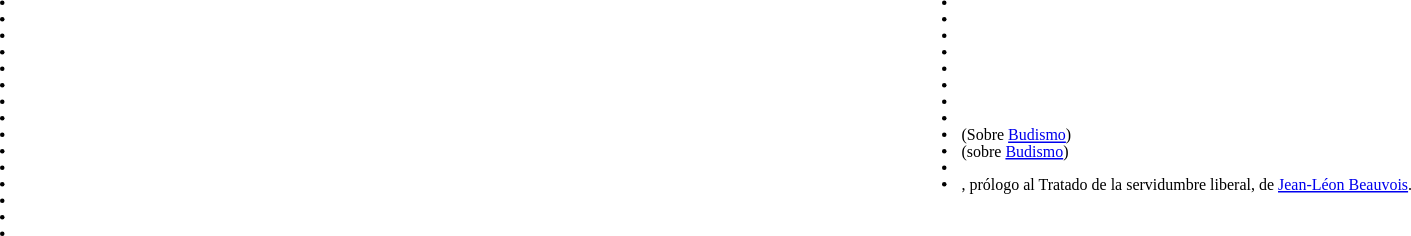<table style="font-size:8pt" width="100%" cellspacing="8">
<tr ---- valign="top" |>
<td style="vertical-align:top" width="50%"><br><ul><li> </li><li></li><li></li><li></li><li></li><li> </li><li> </li><li> </li><li> </li><li> </li><li></li><li></li><li> </li><li></li><li></li></ul></td>
<td style="vertical-align:top" width="50%"><br><ul><li> </li><li></li><li></li><li></li><li></li><li></li><li></li><li></li><li> (Sobre <a href='#'>Budismo</a>)</li><li> (sobre <a href='#'>Budismo</a>)</li><li></li><li>, prólogo al Tratado de la servidumbre liberal, de <a href='#'>Jean-Léon Beauvois</a>.</li></ul></td>
</tr>
</table>
